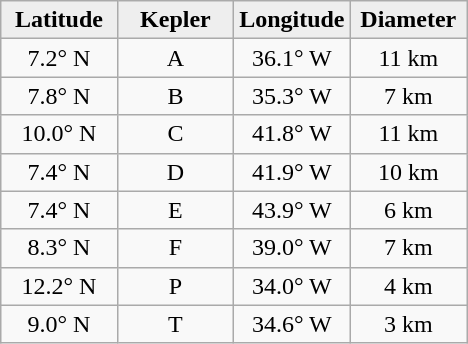<table class="wikitable">
<tr>
<th width="25%" style="background:#eeeeee;">Latitude</th>
<th width="25%" style="background:#eeeeee;">Kepler</th>
<th width="25%" style="background:#eeeeee;">Longitude</th>
<th width="25%" style="background:#eeeeee;">Diameter</th>
</tr>
<tr>
<td align="center">7.2° N</td>
<td align="center">A</td>
<td align="center">36.1° W</td>
<td align="center">11 km</td>
</tr>
<tr>
<td align="center">7.8° N</td>
<td align="center">B</td>
<td align="center">35.3° W</td>
<td align="center">7 km</td>
</tr>
<tr>
<td align="center">10.0° N</td>
<td align="center">C</td>
<td align="center">41.8° W</td>
<td align="center">11 km</td>
</tr>
<tr>
<td align="center">7.4° N</td>
<td align="center">D</td>
<td align="center">41.9° W</td>
<td align="center">10 km</td>
</tr>
<tr>
<td align="center">7.4° N</td>
<td align="center">E</td>
<td align="center">43.9° W</td>
<td align="center">6 km</td>
</tr>
<tr>
<td align="center">8.3° N</td>
<td align="center">F</td>
<td align="center">39.0° W</td>
<td align="center">7 km</td>
</tr>
<tr>
<td align="center">12.2° N</td>
<td align="center">P</td>
<td align="center">34.0° W</td>
<td align="center">4 km</td>
</tr>
<tr>
<td align="center">9.0° N</td>
<td align="center">T</td>
<td align="center">34.6° W</td>
<td align="center">3 km</td>
</tr>
</table>
